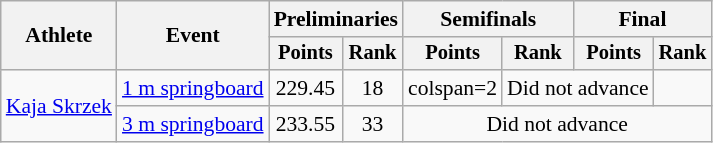<table class="wikitable" style="text-align:center; font-size:90%;">
<tr>
<th rowspan=2>Athlete</th>
<th rowspan=2>Event</th>
<th colspan=2>Preliminaries</th>
<th colspan=2>Semifinals</th>
<th colspan=2>Final</th>
</tr>
<tr style="font-size:95%">
<th>Points</th>
<th>Rank</th>
<th>Points</th>
<th>Rank</th>
<th>Points</th>
<th>Rank</th>
</tr>
<tr>
<td align=left rowspan=2><a href='#'>Kaja Skrzek</a></td>
<td align=left><a href='#'>1 m springboard</a></td>
<td>229.45</td>
<td>18</td>
<td>colspan=2 </td>
<td colspan=2>Did not advance</td>
</tr>
<tr>
<td align=left><a href='#'>3 m springboard</a></td>
<td>233.55</td>
<td>33</td>
<td colspan=4>Did not advance</td>
</tr>
</table>
